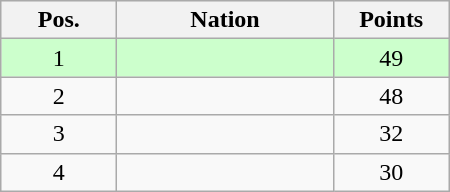<table class="wikitable gauche" cellspacing="1" style="width:300px;">
<tr style="background:#efefef; text-align:center;">
<th style="width:70px;">Pos.</th>
<th>Nation</th>
<th style="width:70px;">Points</th>
</tr>
<tr style="vertical-align:top; text-align:center; background:#ccffcc;">
<td>1</td>
<td style="text-align:left;"></td>
<td>49</td>
</tr>
<tr style="vertical-align:top; text-align:center;">
<td>2</td>
<td style="text-align:left;"></td>
<td>48</td>
</tr>
<tr style="vertical-align:top; text-align:center;">
<td>3</td>
<td style="text-align:left;"></td>
<td>32</td>
</tr>
<tr style="vertical-align:top; text-align:center;">
<td>4</td>
<td style="text-align:left;"></td>
<td>30</td>
</tr>
</table>
